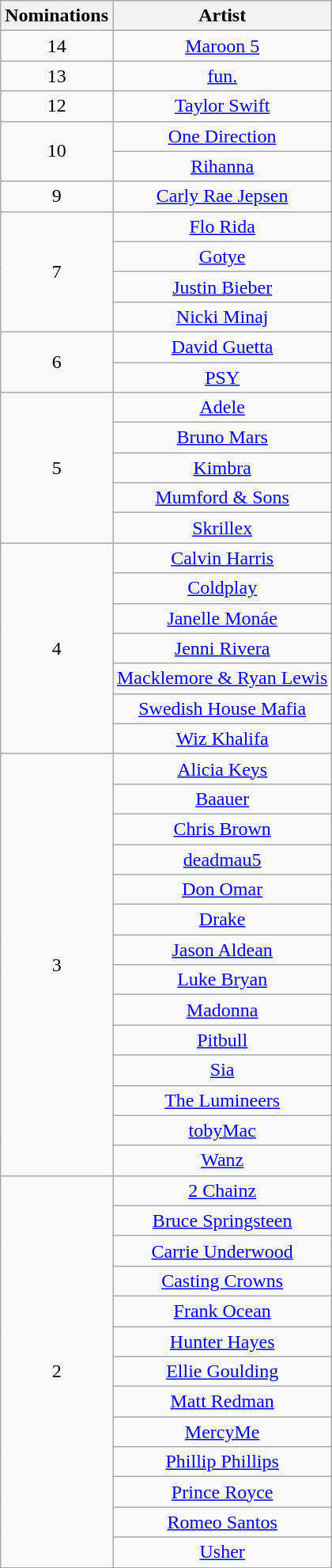<table class="wikitable" rowspan="2" style="text-align:center;">
<tr>
<th scope="col" style="width:55px;">Nominations</th>
<th scope="col" style="text-align:center;">Artist</th>
</tr>
<tr>
<td style="text-align:center">14</td>
<td><a href='#'>Maroon 5</a></td>
</tr>
<tr>
<td style="text-align:center">13</td>
<td><a href='#'>fun.</a></td>
</tr>
<tr>
<td style="text-align:center">12</td>
<td><a href='#'>Taylor Swift</a></td>
</tr>
<tr>
<td rowspan="2" style="text-align:center">10</td>
<td><a href='#'>One Direction</a></td>
</tr>
<tr>
<td><a href='#'>Rihanna</a></td>
</tr>
<tr>
<td style="text-align:center">9</td>
<td><a href='#'>Carly Rae Jepsen</a></td>
</tr>
<tr>
<td rowspan="4" style="text-align:center">7</td>
<td><a href='#'>Flo Rida</a></td>
</tr>
<tr>
<td><a href='#'>Gotye</a></td>
</tr>
<tr>
<td><a href='#'>Justin Bieber</a></td>
</tr>
<tr>
<td><a href='#'>Nicki Minaj</a></td>
</tr>
<tr>
<td rowspan="2" style="text-align:center">6</td>
<td><a href='#'>David Guetta</a></td>
</tr>
<tr>
<td><a href='#'>PSY</a></td>
</tr>
<tr>
<td rowspan="5" style="text-align:center">5</td>
<td><a href='#'>Adele</a></td>
</tr>
<tr>
<td><a href='#'>Bruno Mars</a></td>
</tr>
<tr>
<td><a href='#'>Kimbra</a></td>
</tr>
<tr>
<td><a href='#'>Mumford & Sons</a></td>
</tr>
<tr>
<td><a href='#'>Skrillex</a></td>
</tr>
<tr>
<td rowspan="7" style="text-align:center">4</td>
<td><a href='#'>Calvin Harris</a></td>
</tr>
<tr>
<td><a href='#'>Coldplay</a></td>
</tr>
<tr>
<td><a href='#'>Janelle Monáe</a></td>
</tr>
<tr>
<td><a href='#'>Jenni Rivera</a></td>
</tr>
<tr>
<td><a href='#'>Macklemore & Ryan Lewis</a></td>
</tr>
<tr>
<td><a href='#'>Swedish House Mafia</a></td>
</tr>
<tr>
<td><a href='#'>Wiz Khalifa</a></td>
</tr>
<tr>
<td rowspan="14" style="text-align:center">3</td>
<td><a href='#'>Alicia Keys</a></td>
</tr>
<tr>
<td><a href='#'>Baauer</a></td>
</tr>
<tr>
<td><a href='#'>Chris Brown</a></td>
</tr>
<tr>
<td><a href='#'>deadmau5</a></td>
</tr>
<tr>
<td><a href='#'>Don Omar</a></td>
</tr>
<tr>
<td><a href='#'>Drake</a></td>
</tr>
<tr>
<td><a href='#'>Jason Aldean</a></td>
</tr>
<tr>
<td><a href='#'>Luke Bryan</a></td>
</tr>
<tr>
<td><a href='#'>Madonna</a></td>
</tr>
<tr>
<td><a href='#'>Pitbull</a></td>
</tr>
<tr>
<td><a href='#'>Sia</a></td>
</tr>
<tr>
<td><a href='#'>The Lumineers</a></td>
</tr>
<tr>
<td><a href='#'>tobyMac</a></td>
</tr>
<tr>
<td><a href='#'>Wanz</a></td>
</tr>
<tr>
<td rowspan="13" style="text-align:center">2</td>
<td><a href='#'>2 Chainz</a></td>
</tr>
<tr>
<td><a href='#'>Bruce Springsteen</a></td>
</tr>
<tr>
<td><a href='#'>Carrie Underwood</a></td>
</tr>
<tr>
<td><a href='#'>Casting Crowns</a></td>
</tr>
<tr>
<td><a href='#'>Frank Ocean</a></td>
</tr>
<tr>
<td><a href='#'>Hunter Hayes</a></td>
</tr>
<tr>
<td><a href='#'>Ellie Goulding</a></td>
</tr>
<tr>
<td><a href='#'>Matt Redman</a></td>
</tr>
<tr>
<td><a href='#'>MercyMe</a></td>
</tr>
<tr>
<td><a href='#'>Phillip Phillips</a></td>
</tr>
<tr>
<td><a href='#'>Prince Royce</a></td>
</tr>
<tr>
<td><a href='#'>Romeo Santos</a></td>
</tr>
<tr>
<td><a href='#'>Usher</a></td>
</tr>
<tr>
</tr>
</table>
